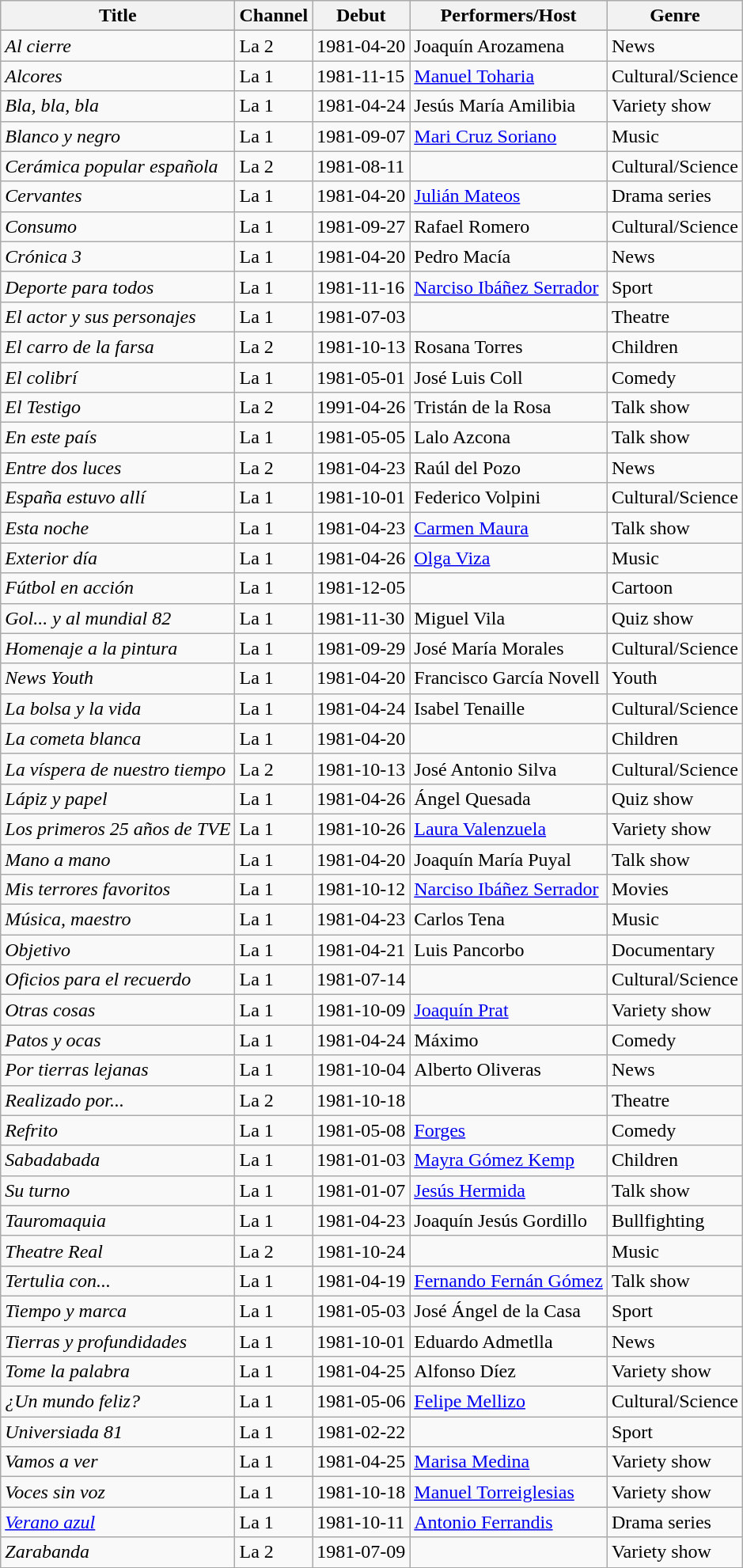<table class="wikitable sortable">
<tr>
<th>Title</th>
<th>Channel</th>
<th>Debut</th>
<th>Performers/Host</th>
<th>Genre</th>
</tr>
<tr>
</tr>
<tr>
<td><em>Al cierre</em></td>
<td>La 2</td>
<td>1981-04-20</td>
<td>Joaquín Arozamena</td>
<td>News</td>
</tr>
<tr>
<td><em>Alcores </em></td>
<td>La 1</td>
<td>1981-11-15</td>
<td><a href='#'>Manuel Toharia</a></td>
<td>Cultural/Science</td>
</tr>
<tr>
<td><em>Bla, bla, bla </em></td>
<td>La 1</td>
<td>1981-04-24</td>
<td>Jesús María Amilibia</td>
<td>Variety show</td>
</tr>
<tr>
<td><em>Blanco y negro </em></td>
<td>La 1</td>
<td>1981-09-07</td>
<td><a href='#'>Mari Cruz Soriano</a></td>
<td>Music</td>
</tr>
<tr>
<td><em>Cerámica popular española</em></td>
<td>La 2</td>
<td>1981-08-11</td>
<td></td>
<td>Cultural/Science</td>
</tr>
<tr>
<td><em>Cervantes</em></td>
<td>La 1</td>
<td>1981-04-20</td>
<td><a href='#'>Julián Mateos</a></td>
<td>Drama series</td>
</tr>
<tr>
<td><em>Consumo </em></td>
<td>La 1</td>
<td>1981-09-27</td>
<td>Rafael Romero</td>
<td>Cultural/Science</td>
</tr>
<tr>
<td><em>Crónica 3</em></td>
<td>La 1</td>
<td>1981-04-20</td>
<td>Pedro Macía</td>
<td>News</td>
</tr>
<tr>
<td><em>Deporte para todos</em></td>
<td>La 1</td>
<td>1981-11-16</td>
<td><a href='#'>Narciso Ibáñez Serrador</a></td>
<td>Sport</td>
</tr>
<tr>
<td><em>El actor y sus personajes</em></td>
<td>La 1</td>
<td>1981-07-03</td>
<td></td>
<td>Theatre</td>
</tr>
<tr>
<td><em>El carro de la farsa</em></td>
<td>La 2</td>
<td>1981-10-13</td>
<td>Rosana Torres</td>
<td>Children</td>
</tr>
<tr>
<td><em>El colibrí</em></td>
<td>La 1</td>
<td>1981-05-01</td>
<td>José Luis Coll</td>
<td>Comedy</td>
</tr>
<tr>
<td><em>El Testigo</em></td>
<td>La 2</td>
<td>1991-04-26</td>
<td>Tristán de la Rosa</td>
<td>Talk show</td>
</tr>
<tr>
<td><em>En este país </em></td>
<td>La 1</td>
<td>1981-05-05</td>
<td>Lalo Azcona</td>
<td>Talk show</td>
</tr>
<tr>
<td><em>Entre dos luces</em></td>
<td>La 2</td>
<td>1981-04-23</td>
<td>Raúl del Pozo</td>
<td>News</td>
</tr>
<tr>
<td><em>España estuvo allí</em></td>
<td>La 1</td>
<td>1981-10-01</td>
<td>Federico Volpini</td>
<td>Cultural/Science</td>
</tr>
<tr>
<td><em>Esta noche</em></td>
<td>La 1</td>
<td>1981-04-23</td>
<td><a href='#'>Carmen Maura</a></td>
<td>Talk show</td>
</tr>
<tr>
<td><em>Exterior día</em></td>
<td>La 1</td>
<td>1981-04-26</td>
<td><a href='#'>Olga Viza</a></td>
<td>Music</td>
</tr>
<tr>
<td><em>Fútbol en acción</em></td>
<td>La 1</td>
<td>1981-12-05</td>
<td></td>
<td>Cartoon</td>
</tr>
<tr>
<td><em>Gol... y al mundial 82</em></td>
<td>La 1</td>
<td>1981-11-30</td>
<td>Miguel Vila</td>
<td>Quiz show</td>
</tr>
<tr>
<td><em>Homenaje a la pintura</em></td>
<td>La 1</td>
<td>1981-09-29</td>
<td>José María Morales</td>
<td>Cultural/Science</td>
</tr>
<tr>
<td><em>News Youth</em></td>
<td>La 1</td>
<td>1981-04-20</td>
<td>Francisco García Novell</td>
<td>Youth</td>
</tr>
<tr>
<td><em>La bolsa y la vida</em></td>
<td>La 1</td>
<td>1981-04-24</td>
<td>Isabel Tenaille</td>
<td>Cultural/Science</td>
</tr>
<tr>
<td><em>La cometa blanca</em></td>
<td>La 1</td>
<td>1981-04-20</td>
<td></td>
<td>Children</td>
</tr>
<tr>
<td><em>La víspera de nuestro tiempo</em></td>
<td>La 2</td>
<td>1981-10-13</td>
<td>José Antonio Silva</td>
<td>Cultural/Science</td>
</tr>
<tr>
<td><em>Lápiz y papel </em></td>
<td>La 1</td>
<td>1981-04-26</td>
<td>Ángel Quesada</td>
<td>Quiz show</td>
</tr>
<tr>
<td><em>Los primeros 25 años de TVE</em></td>
<td>La 1</td>
<td>1981-10-26</td>
<td><a href='#'>Laura Valenzuela</a></td>
<td>Variety show</td>
</tr>
<tr>
<td><em>Mano a mano </em></td>
<td>La 1</td>
<td>1981-04-20</td>
<td>Joaquín María Puyal</td>
<td>Talk show</td>
</tr>
<tr>
<td><em>Mis terrores favoritos</em></td>
<td>La 1</td>
<td>1981-10-12</td>
<td><a href='#'>Narciso Ibáñez Serrador</a></td>
<td>Movies</td>
</tr>
<tr>
<td><em>Música, maestro</em></td>
<td>La 1</td>
<td>1981-04-23</td>
<td>Carlos Tena</td>
<td>Music</td>
</tr>
<tr>
<td><em>Objetivo </em></td>
<td>La 1</td>
<td>1981-04-21</td>
<td>Luis Pancorbo</td>
<td>Documentary</td>
</tr>
<tr>
<td><em>Oficios para el recuerdo</em></td>
<td>La 1</td>
<td>1981-07-14</td>
<td></td>
<td>Cultural/Science</td>
</tr>
<tr>
<td><em>Otras cosas</em></td>
<td>La 1</td>
<td>1981-10-09</td>
<td><a href='#'>Joaquín Prat</a></td>
<td>Variety show</td>
</tr>
<tr>
<td><em>Patos y ocas </em></td>
<td>La 1</td>
<td>1981-04-24</td>
<td>Máximo</td>
<td>Comedy</td>
</tr>
<tr>
<td><em>Por tierras lejanas </em></td>
<td>La 1</td>
<td>1981-10-04</td>
<td>Alberto Oliveras</td>
<td>News</td>
</tr>
<tr>
<td><em>Realizado por...</em></td>
<td>La 2</td>
<td>1981-10-18</td>
<td></td>
<td>Theatre</td>
</tr>
<tr>
<td><em>Refrito </em></td>
<td>La 1</td>
<td>1981-05-08</td>
<td><a href='#'>Forges</a></td>
<td>Comedy</td>
</tr>
<tr>
<td><em>Sabadabada</em></td>
<td>La 1</td>
<td>1981-01-03</td>
<td><a href='#'>Mayra Gómez Kemp</a></td>
<td>Children</td>
</tr>
<tr>
<td><em>Su turno </em></td>
<td>La 1</td>
<td>1981-01-07</td>
<td><a href='#'>Jesús Hermida</a></td>
<td>Talk show</td>
</tr>
<tr>
<td><em>Tauromaquia</em></td>
<td>La 1</td>
<td>1981-04-23</td>
<td>Joaquín Jesús Gordillo</td>
<td>Bullfighting</td>
</tr>
<tr>
<td><em>Theatre Real</em></td>
<td>La 2</td>
<td>1981-10-24</td>
<td></td>
<td>Music</td>
</tr>
<tr>
<td><em>Tertulia con... </em></td>
<td>La 1</td>
<td>1981-04-19</td>
<td><a href='#'>Fernando Fernán Gómez</a></td>
<td>Talk show</td>
</tr>
<tr>
<td><em>Tiempo y marca</em></td>
<td>La 1</td>
<td>1981-05-03</td>
<td>José Ángel de la Casa</td>
<td>Sport</td>
</tr>
<tr>
<td><em>Tierras y profundidades</em></td>
<td>La 1</td>
<td>1981-10-01</td>
<td>Eduardo Admetlla</td>
<td>News</td>
</tr>
<tr>
<td><em>Tome la palabra</em></td>
<td>La 1</td>
<td>1981-04-25</td>
<td>Alfonso Díez</td>
<td>Variety show</td>
</tr>
<tr>
<td><em>¿Un mundo feliz?</em></td>
<td>La 1</td>
<td>1981-05-06</td>
<td><a href='#'>Felipe Mellizo</a></td>
<td>Cultural/Science</td>
</tr>
<tr>
<td><em>Universiada 81</em></td>
<td>La 1</td>
<td>1981-02-22</td>
<td></td>
<td>Sport</td>
</tr>
<tr>
<td><em>Vamos a ver</em></td>
<td>La 1</td>
<td>1981-04-25</td>
<td><a href='#'>Marisa Medina</a></td>
<td>Variety show</td>
</tr>
<tr>
<td><em>Voces sin voz </em></td>
<td>La 1</td>
<td>1981-10-18</td>
<td><a href='#'>Manuel Torreiglesias</a></td>
<td>Variety show</td>
</tr>
<tr>
<td><em><a href='#'>Verano azul</a></em></td>
<td>La 1</td>
<td>1981-10-11</td>
<td><a href='#'>Antonio Ferrandis</a></td>
<td>Drama series</td>
</tr>
<tr>
<td><em>Zarabanda</em></td>
<td>La 2</td>
<td>1981-07-09</td>
<td></td>
<td>Variety show</td>
</tr>
<tr>
</tr>
</table>
